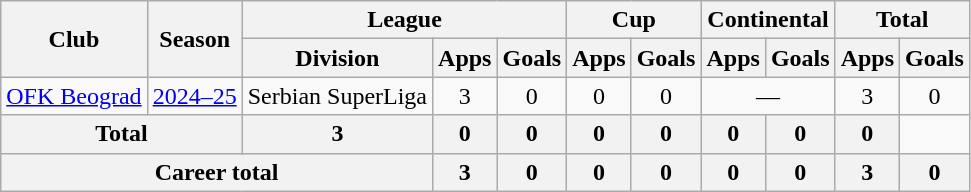<table class="wikitable" style="text-align:center">
<tr>
<th rowspan="2">Club</th>
<th rowspan="2">Season</th>
<th colspan="3">League</th>
<th colspan="2">Cup</th>
<th colspan="2">Continental</th>
<th colspan="2">Total</th>
</tr>
<tr>
<th>Division</th>
<th>Apps</th>
<th>Goals</th>
<th>Apps</th>
<th>Goals</th>
<th>Apps</th>
<th>Goals</th>
<th>Apps</th>
<th>Goals</th>
</tr>
<tr>
<td><a href='#'>OFK Beograd</a></td>
<td><a href='#'>2024–25</a></td>
<td>Serbian SuperLiga</td>
<td>3</td>
<td>0</td>
<td>0</td>
<td>0</td>
<td colspan="2">—</td>
<td>3</td>
<td>0</td>
</tr>
<tr>
<th colspan="2">Total</th>
<th>3</th>
<th>0</th>
<th>0</th>
<th>0</th>
<th>0</th>
<th>0</th>
<th>0</th>
<th>0</th>
</tr>
<tr>
<th colspan="3">Career total</th>
<th>3</th>
<th>0</th>
<th>0</th>
<th>0</th>
<th>0</th>
<th>0</th>
<th>3</th>
<th>0</th>
</tr>
</table>
